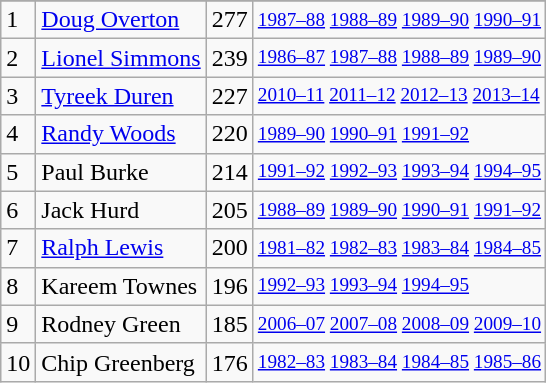<table class="wikitable">
<tr>
</tr>
<tr>
<td>1</td>
<td><a href='#'>Doug Overton</a></td>
<td>277</td>
<td style="font-size:80%;"><a href='#'>1987–88</a> <a href='#'>1988–89</a> <a href='#'>1989–90</a> <a href='#'>1990–91</a></td>
</tr>
<tr>
<td>2</td>
<td><a href='#'>Lionel Simmons</a></td>
<td>239</td>
<td style="font-size:80%;"><a href='#'>1986–87</a> <a href='#'>1987–88</a> <a href='#'>1988–89</a> <a href='#'>1989–90</a></td>
</tr>
<tr>
<td>3</td>
<td><a href='#'>Tyreek Duren</a></td>
<td>227</td>
<td style="font-size:80%;"><a href='#'>2010–11</a> <a href='#'>2011–12</a> <a href='#'>2012–13</a> <a href='#'>2013–14</a></td>
</tr>
<tr>
<td>4</td>
<td><a href='#'>Randy Woods</a></td>
<td>220</td>
<td style="font-size:80%;"><a href='#'>1989–90</a> <a href='#'>1990–91</a> <a href='#'>1991–92</a></td>
</tr>
<tr>
<td>5</td>
<td>Paul Burke</td>
<td>214</td>
<td style="font-size:80%;"><a href='#'>1991–92</a> <a href='#'>1992–93</a> <a href='#'>1993–94</a> <a href='#'>1994–95</a></td>
</tr>
<tr>
<td>6</td>
<td>Jack Hurd</td>
<td>205</td>
<td style="font-size:80%;"><a href='#'>1988–89</a> <a href='#'>1989–90</a> <a href='#'>1990–91</a> <a href='#'>1991–92</a></td>
</tr>
<tr>
<td>7</td>
<td><a href='#'>Ralph Lewis</a></td>
<td>200</td>
<td style="font-size:80%;"><a href='#'>1981–82</a> <a href='#'>1982–83</a> <a href='#'>1983–84</a> <a href='#'>1984–85</a></td>
</tr>
<tr>
<td>8</td>
<td>Kareem Townes</td>
<td>196</td>
<td style="font-size:80%;"><a href='#'>1992–93</a> <a href='#'>1993–94</a> <a href='#'>1994–95</a></td>
</tr>
<tr>
<td>9</td>
<td>Rodney Green</td>
<td>185</td>
<td style="font-size:80%;"><a href='#'>2006–07</a> <a href='#'>2007–08</a> <a href='#'>2008–09</a> <a href='#'>2009–10</a></td>
</tr>
<tr>
<td>10</td>
<td>Chip Greenberg</td>
<td>176</td>
<td style="font-size:80%;"><a href='#'>1982–83</a> <a href='#'>1983–84</a> <a href='#'>1984–85</a> <a href='#'>1985–86</a></td>
</tr>
</table>
